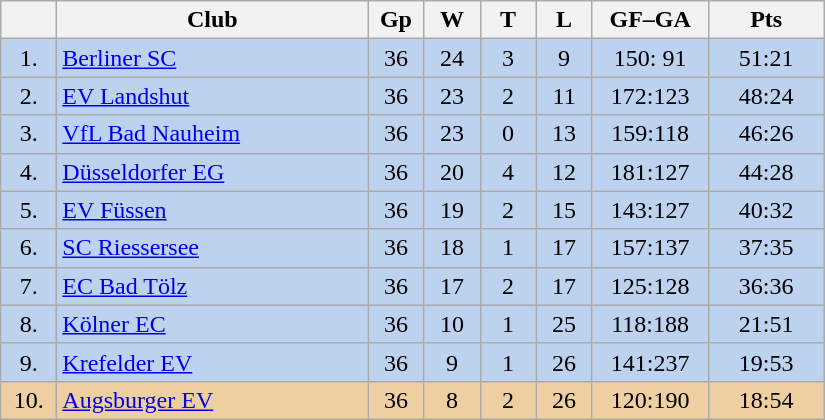<table class="wikitable">
<tr>
<th width="30"></th>
<th width="200">Club</th>
<th width="30">Gp</th>
<th width="30">W</th>
<th width="30">T</th>
<th width="30">L</th>
<th width="70">GF–GA</th>
<th width="70">Pts</th>
</tr>
<tr bgcolor="#BCD2EE" align="center">
<td>1.</td>
<td align="left"><a href='#'>Berliner SC</a></td>
<td>36</td>
<td>24</td>
<td>3</td>
<td>9</td>
<td>150: 91</td>
<td>51:21</td>
</tr>
<tr bgcolor=#BCD2EE align="center">
<td>2.</td>
<td align="left"><a href='#'>EV Landshut</a></td>
<td>36</td>
<td>23</td>
<td>2</td>
<td>11</td>
<td>172:123</td>
<td>48:24</td>
</tr>
<tr bgcolor=#BCD2EE align="center">
<td>3.</td>
<td align="left"><a href='#'>VfL Bad Nauheim</a></td>
<td>36</td>
<td>23</td>
<td>0</td>
<td>13</td>
<td>159:118</td>
<td>46:26</td>
</tr>
<tr bgcolor=#BCD2EE align="center">
<td>4.</td>
<td align="left"><a href='#'>Düsseldorfer EG</a></td>
<td>36</td>
<td>20</td>
<td>4</td>
<td>12</td>
<td>181:127</td>
<td>44:28</td>
</tr>
<tr bgcolor=#BCD2EE align="center">
<td>5.</td>
<td align="left"><a href='#'>EV Füssen</a></td>
<td>36</td>
<td>19</td>
<td>2</td>
<td>15</td>
<td>143:127</td>
<td>40:32</td>
</tr>
<tr bgcolor=#BCD2EE align="center">
<td>6.</td>
<td align="left"><a href='#'>SC Riessersee</a></td>
<td>36</td>
<td>18</td>
<td>1</td>
<td>17</td>
<td>157:137</td>
<td>37:35</td>
</tr>
<tr bgcolor=#BCD2EE align="center">
<td>7.</td>
<td align="left"><a href='#'>EC Bad Tölz</a></td>
<td>36</td>
<td>17</td>
<td>2</td>
<td>17</td>
<td>125:128</td>
<td>36:36</td>
</tr>
<tr bgcolor=#BCD2EE align="center">
<td>8.</td>
<td align="left"><a href='#'>Kölner EC</a></td>
<td>36</td>
<td>10</td>
<td>1</td>
<td>25</td>
<td>118:188</td>
<td>21:51</td>
</tr>
<tr bgcolor=#BCD2EE align="center">
<td>9.</td>
<td align="left"><a href='#'>Krefelder EV</a></td>
<td>36</td>
<td>9</td>
<td>1</td>
<td>26</td>
<td>141:237</td>
<td>19:53</td>
</tr>
<tr bgcolor=#EECFA1 align="center">
<td>10.</td>
<td align="left"><a href='#'>Augsburger EV</a></td>
<td>36</td>
<td>8</td>
<td>2</td>
<td>26</td>
<td>120:190</td>
<td>18:54</td>
</tr>
</table>
